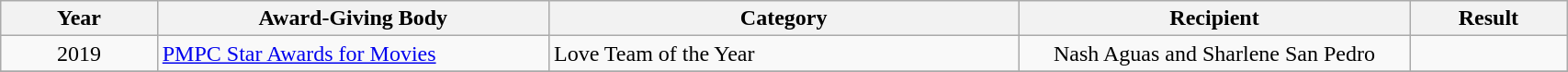<table | width="90%" class="wikitable sortable">
<tr>
<th width="10%">Year</th>
<th width="25%">Award-Giving Body</th>
<th width="30%">Category</th>
<th width="25%">Recipient</th>
<th width="10%">Result</th>
</tr>
<tr>
<td align="center">2019</td>
<td><a href='#'>PMPC Star Awards for Movies</a></td>
<td>Love Team of the Year</td>
<td align="center">Nash Aguas and Sharlene San Pedro</td>
<td></td>
</tr>
<tr>
</tr>
</table>
